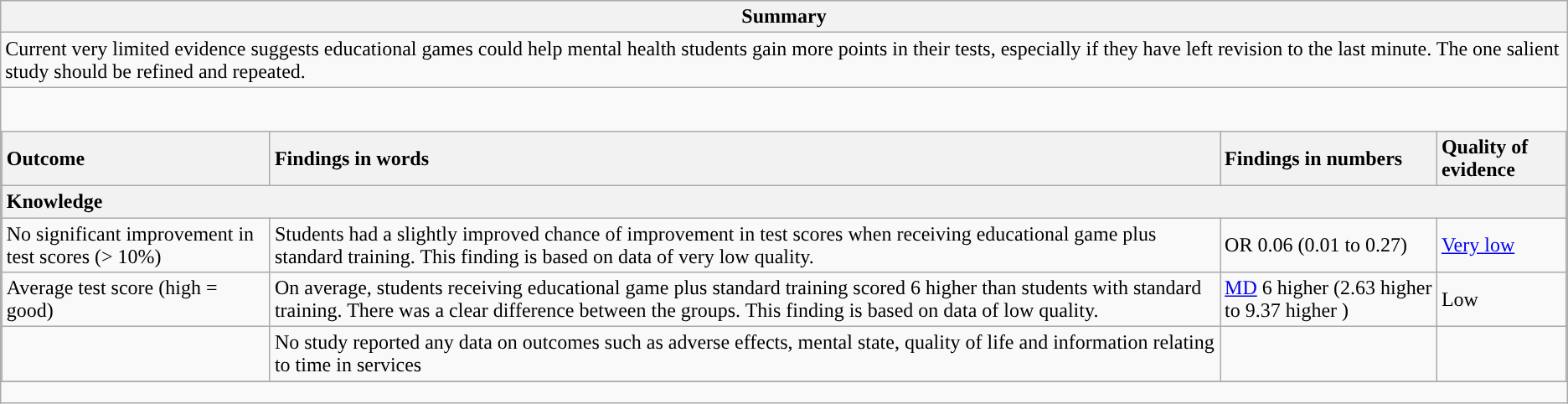<table class="wikitable">
<tr>
<th>Summary</th>
</tr>
<tr>
<td>Current very limited evidence suggests educational games could help mental health students gain more points in their tests, especially if they have left revision to the last minute. The one salient study should be refined and repeated.</td>
</tr>
<tr>
<td style="padding:0;"><br><table class="wikitable collapsible collapsed" style="width:100%;">
<tr>
<th scope="col" style="text-align: left;">Outcome</th>
<th scope="col" style="text-align: left;">Findings in words</th>
<th scope="col" style="text-align: left;">Findings in numbers</th>
<th scope="col" style="text-align: left;">Quality of evidence</th>
</tr>
<tr>
<th colspan="4" style="text-align: left;">Knowledge</th>
</tr>
<tr>
<td>No significant improvement in test scores (> 10%)</td>
<td>Students had a slightly improved chance of improvement in test scores when receiving educational game plus standard training. This finding is based on data of very low quality.</td>
<td>OR 0.06 (0.01 to 0.27)</td>
<td><a href='#'>Very low</a></td>
</tr>
<tr>
<td>Average test score (high = good)</td>
<td>On average, students receiving educational game plus standard training scored 6 higher than students with standard training. There was a clear difference between the groups. This finding is based on data of low quality.</td>
<td><a href='#'>MD</a> 6 higher (2.63 higher to 9.37 higher )</td>
<td>Low</td>
</tr>
<tr>
<td></td>
<td>No study reported any data on outcomes such as adverse effects, mental state, quality of life and information relating to time in services</td>
<td></td>
<td></td>
</tr>
<tr>
</tr>
<tr>
</tr>
</table>
</td>
</tr>
</table>
